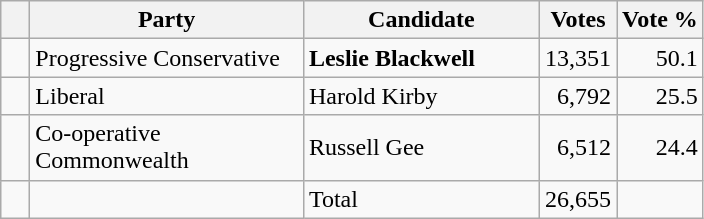<table class="wikitable">
<tr>
<th></th>
<th scope="col" width="175">Party</th>
<th scope="col" width="150">Candidate</th>
<th>Votes</th>
<th>Vote %</th>
</tr>
<tr>
<td>   </td>
<td>Progressive Conservative</td>
<td><strong>Leslie Blackwell</strong></td>
<td align=right>13,351</td>
<td align=right>50.1</td>
</tr>
<tr>
<td>   </td>
<td>Liberal</td>
<td>Harold Kirby</td>
<td align=right>6,792</td>
<td align=right>25.5</td>
</tr>
<tr>
<td>   </td>
<td>Co-operative Commonwealth</td>
<td>Russell Gee</td>
<td align=right>6,512</td>
<td align=right>24.4</td>
</tr>
<tr>
<td></td>
<td></td>
<td>Total</td>
<td align=right>26,655</td>
<td></td>
</tr>
</table>
